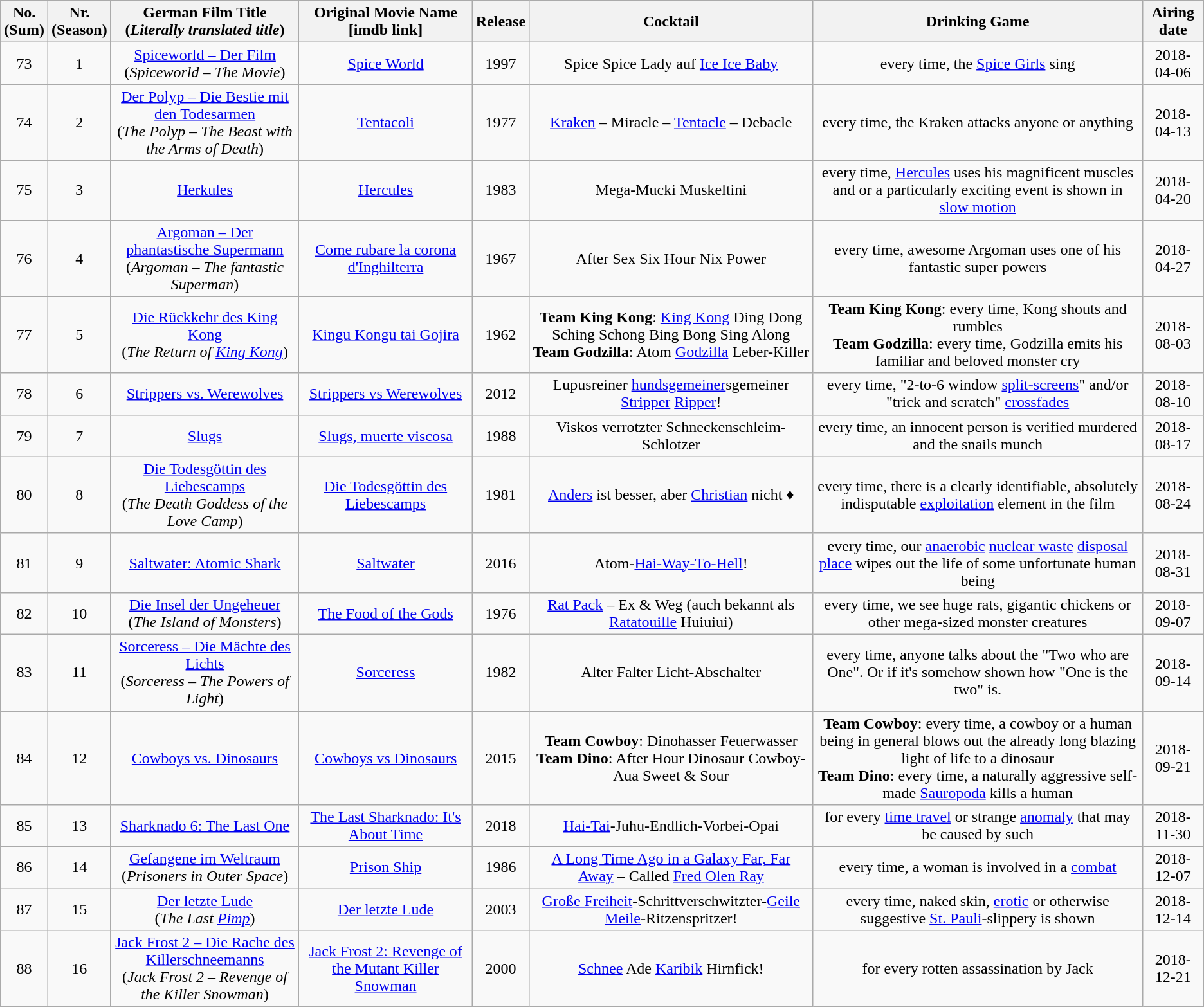<table class="wikitable sortable zebra" style="text-align:center;">
<tr>
<th>No.<br>(Sum)</th>
<th>Nr.<br>(Season)</th>
<th>German Film Title <br> (<em>Literally translated title</em>)</th>
<th>Original Movie Name [imdb link]</th>
<th>Release</th>
<th>Cocktail</th>
<th>Drinking Game</th>
<th>Airing date</th>
</tr>
<tr>
<td>73</td>
<td>1</td>
<td><a href='#'>Spiceworld – Der Film</a><br>(<em>Spiceworld – The Movie</em>)</td>
<td><a href='#'>Spice World</a></td>
<td>1997</td>
<td>Spice Spice Lady auf <a href='#'>Ice Ice Baby</a></td>
<td>every time, the <a href='#'>Spice Girls</a> sing</td>
<td>2018-04-06</td>
</tr>
<tr>
<td>74</td>
<td>2</td>
<td><a href='#'>Der Polyp – Die Bestie mit den Todesarmen</a><br>(<em>The Polyp – The Beast with the Arms of Death</em>)</td>
<td><a href='#'>Tentacoli</a></td>
<td>1977</td>
<td><a href='#'>Kraken</a> – Miracle – <a href='#'>Tentacle</a> – Debacle</td>
<td>every time, the Kraken attacks anyone or anything</td>
<td>2018-04-13</td>
</tr>
<tr>
<td>75</td>
<td>3</td>
<td><a href='#'>Herkules</a></td>
<td><a href='#'>Hercules</a></td>
<td>1983</td>
<td>Mega-Mucki Muskeltini</td>
<td>every time, <a href='#'>Hercules</a> uses his magnificent muscles and or a particularly exciting event is shown in <a href='#'>slow motion</a></td>
<td>2018-04-20</td>
</tr>
<tr>
<td>76</td>
<td>4</td>
<td><a href='#'>Argoman – Der phantastische Supermann</a><br>(<em>Argoman – The fantastic Superman</em>)</td>
<td><a href='#'>Come rubare la corona d'Inghilterra</a></td>
<td>1967</td>
<td>After Sex Six Hour Nix Power</td>
<td>every time, awesome Argoman uses one of his fantastic super powers</td>
<td>2018-04-27</td>
</tr>
<tr>
<td>77</td>
<td>5</td>
<td><a href='#'>Die Rückkehr des King Kong</a><br>(<em>The Return of <a href='#'>King Kong</a></em>)</td>
<td><a href='#'>Kingu Kongu tai Gojira</a></td>
<td>1962</td>
<td><strong>Team King Kong</strong>: <a href='#'>King Kong</a> Ding Dong Sching Schong Bing Bong Sing Along<br> <strong>Team Godzilla</strong>: Atom <a href='#'>Godzilla</a> Leber-Killer</td>
<td><strong>Team King Kong</strong>: every time, Kong shouts and rumbles<br><strong>Team Godzilla</strong>: every time, Godzilla emits his familiar and beloved monster cry</td>
<td>2018-08-03</td>
</tr>
<tr>
<td>78</td>
<td>6</td>
<td><a href='#'>Strippers vs. Werewolves</a></td>
<td><a href='#'>Strippers vs Werewolves</a></td>
<td>2012</td>
<td>Lupusreiner <a href='#'>hundsgemeiner</a>sgemeiner <a href='#'>Stripper</a> <a href='#'>Ripper</a>!</td>
<td>every time, "2-to-6 window <a href='#'>split-screens</a>" and/or "trick and scratch" <a href='#'>crossfades</a></td>
<td>2018-08-10</td>
</tr>
<tr>
<td>79</td>
<td>7</td>
<td><a href='#'>Slugs</a></td>
<td><a href='#'>Slugs, muerte viscosa</a></td>
<td>1988</td>
<td>Viskos verrotzter Schneckenschleim-Schlotzer</td>
<td>every time, an innocent person is verified murdered and the snails munch</td>
<td>2018-08-17</td>
</tr>
<tr>
<td>80</td>
<td>8</td>
<td><a href='#'>Die Todesgöttin des Liebescamps</a><br>(<em>The Death Goddess of the Love Camp</em>)</td>
<td><a href='#'>Die Todesgöttin des Liebescamps</a> </td>
<td>1981</td>
<td><a href='#'>Anders</a> ist besser, aber <a href='#'>Christian</a> nicht ♦</td>
<td>every time, there is a clearly identifiable, absolutely indisputable <a href='#'>exploitation</a> element in the film</td>
<td>2018-08-24</td>
</tr>
<tr>
<td>81</td>
<td>9</td>
<td><a href='#'>Saltwater: Atomic Shark</a></td>
<td><a href='#'>Saltwater</a> </td>
<td>2016</td>
<td>Atom-<a href='#'>Hai-Way-To-Hell</a>!</td>
<td>every time, our <a href='#'>anaerobic</a> <a href='#'>nuclear waste</a> <a href='#'>disposal place</a> wipes out the life of some unfortunate human being</td>
<td>2018-08-31</td>
</tr>
<tr>
<td>82</td>
<td>10</td>
<td><a href='#'>Die Insel der Ungeheuer</a><br>(<em>The Island of Monsters</em>)</td>
<td><a href='#'>The Food of the Gods</a></td>
<td>1976</td>
<td><a href='#'>Rat Pack</a> – Ex & Weg (auch bekannt als <a href='#'>Ratatouille</a> Huiuiui)</td>
<td>every time, we see huge rats, gigantic chickens or other mega-sized monster creatures</td>
<td>2018-09-07</td>
</tr>
<tr>
<td>83</td>
<td>11</td>
<td><a href='#'>Sorceress – Die Mächte des Lichts</a><br>(<em>Sorceress – The Powers of Light</em>)</td>
<td><a href='#'>Sorceress</a></td>
<td>1982</td>
<td>Alter Falter Licht-Abschalter</td>
<td>every time, anyone talks about the "Two who are One". Or if it's somehow shown how "One is the two" is.</td>
<td>2018-09-14</td>
</tr>
<tr>
<td>84</td>
<td>12</td>
<td><a href='#'>Cowboys vs. Dinosaurs</a></td>
<td><a href='#'>Cowboys vs Dinosaurs</a> </td>
<td>2015</td>
<td><strong>Team Cowboy</strong>: Dinohasser Feuerwasser<br> <strong>Team Dino</strong>: After Hour Dinosaur Cowboy-Aua Sweet & Sour</td>
<td><strong>Team Cowboy</strong>: every time, a cowboy or a human being in general blows out the already long blazing light of life to a dinosaur<br><strong>Team Dino</strong>: every time, a naturally aggressive self-made <a href='#'>Sauropoda</a> kills a human</td>
<td>2018-09-21</td>
</tr>
<tr>
<td>85</td>
<td>13</td>
<td><a href='#'>Sharknado 6: The Last One</a></td>
<td><a href='#'>The Last Sharknado: It's About Time</a></td>
<td>2018</td>
<td><a href='#'>Hai-Tai</a>-Juhu-Endlich-Vorbei-Opai</td>
<td>for every <a href='#'>time travel</a> or strange <a href='#'>anomaly</a> that may be caused by such</td>
<td>2018-11-30</td>
</tr>
<tr>
<td>86</td>
<td>14</td>
<td><a href='#'>Gefangene im Weltraum</a><br>(<em>Prisoners in Outer Space</em>)</td>
<td><a href='#'>Prison Ship</a></td>
<td>1986</td>
<td><a href='#'>A Long Time Ago in a Galaxy Far, Far Away</a> – Called <a href='#'>Fred Olen Ray</a></td>
<td>every time, a woman is involved in a <a href='#'>combat</a></td>
<td>2018-12-07</td>
</tr>
<tr>
<td>87</td>
<td>15</td>
<td><a href='#'>Der letzte Lude</a><br>(<em>The Last <a href='#'>Pimp</a></em>)</td>
<td><a href='#'>Der letzte Lude</a> </td>
<td>2003</td>
<td><a href='#'>Große Freiheit</a>-Schrittverschwitzter-<a href='#'>Geile Meile</a>-Ritzenspritzer!</td>
<td>every time, naked skin, <a href='#'>erotic</a> or otherwise suggestive <a href='#'>St. Pauli</a>-slippery is shown</td>
<td>2018-12-14</td>
</tr>
<tr>
<td>88</td>
<td>16</td>
<td><a href='#'>Jack Frost 2 – Die Rache des Killerschneemanns</a><br>(<em>Jack Frost 2 – Revenge of the Killer Snowman</em>)</td>
<td><a href='#'>Jack Frost 2: Revenge of the Mutant Killer Snowman</a></td>
<td>2000</td>
<td><a href='#'>Schnee</a> Ade <a href='#'>Karibik</a> Hirnfick!</td>
<td>for every rotten assassination by Jack</td>
<td>2018-12-21</td>
</tr>
</table>
